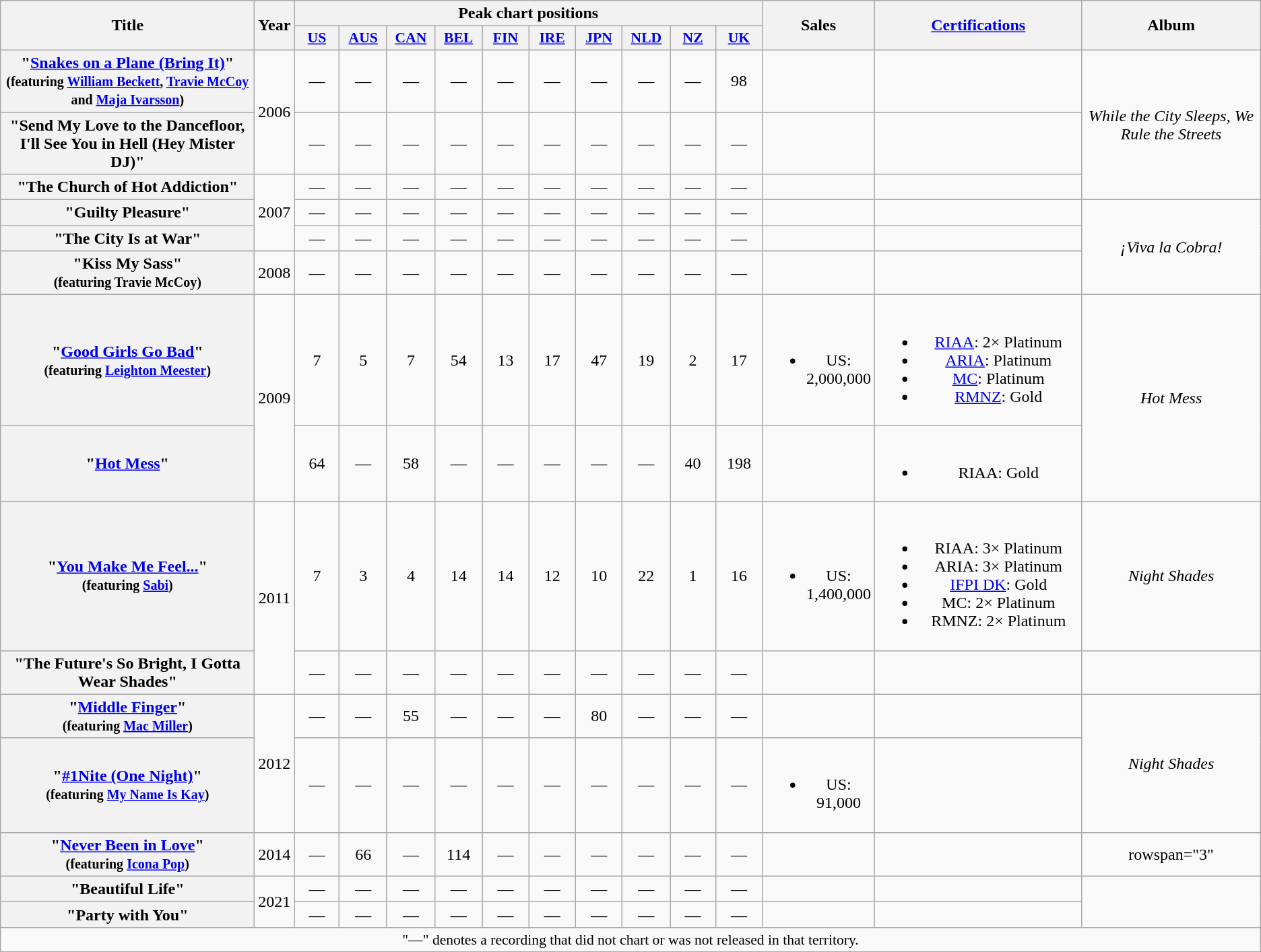<table class="wikitable plainrowheaders" style="text-align:center;" border="1">
<tr>
<th scope="col" rowspan="2" style="width:18em;">Title</th>
<th scope="col" rowspan="2">Year</th>
<th scope="col" colspan="10">Peak chart positions</th>
<th scope="col" rowspan="2">Sales</th>
<th scope="col" rowspan="2" style="width:14em;"><a href='#'>Certifications</a></th>
<th scope="col" rowspan="2" style="width:12em;">Album</th>
</tr>
<tr>
<th scope="col" style="width:3em;font-size:90%;"><a href='#'>US</a><br></th>
<th scope="col" style="width:3em;font-size:90%;"><a href='#'>AUS</a><br></th>
<th scope="col" style="width:3em;font-size:90%;"><a href='#'>CAN</a><br></th>
<th scope="col" style="width:3em;font-size:90%;"><a href='#'>BEL</a><br></th>
<th scope="col" style="width:3em;font-size:90%;"><a href='#'>FIN</a><br></th>
<th scope="col" style="width:3em;font-size:90%;"><a href='#'>IRE</a><br></th>
<th scope="col" style="width:3em;font-size:90%;"><a href='#'>JPN</a><br></th>
<th scope="col" style="width:3em;font-size:90%;"><a href='#'>NLD</a><br></th>
<th scope="col" style="width:3em;font-size:90%;"><a href='#'>NZ</a><br></th>
<th scope="col" style="width:3em;font-size:90%;"><a href='#'>UK</a><br></th>
</tr>
<tr>
<th scope="row">"<a href='#'>Snakes on a Plane (Bring It)</a>" <br><small>(featuring <a href='#'>William Beckett</a>, <a href='#'>Travie McCoy</a> and <a href='#'>Maja Ivarsson</a>)</small></th>
<td rowspan="2">2006</td>
<td>—</td>
<td>—</td>
<td>—</td>
<td>—</td>
<td>—</td>
<td>—</td>
<td>—</td>
<td>—</td>
<td>—</td>
<td>98</td>
<td></td>
<td></td>
<td rowspan="3"><em>While the City Sleeps, We Rule the Streets</em></td>
</tr>
<tr>
<th scope="row">"Send My Love to the Dancefloor, <br> I'll See You in Hell (Hey Mister DJ)" </th>
<td>—</td>
<td>—</td>
<td>—</td>
<td>—</td>
<td>—</td>
<td>—</td>
<td>—</td>
<td>—</td>
<td>—</td>
<td>—</td>
<td></td>
<td></td>
</tr>
<tr>
<th scope="row">"The Church of Hot Addiction"</th>
<td rowspan="3">2007</td>
<td>—</td>
<td>—</td>
<td>—</td>
<td>—</td>
<td>—</td>
<td>—</td>
<td>—</td>
<td>—</td>
<td>—</td>
<td>—</td>
<td></td>
<td></td>
</tr>
<tr>
<th scope="row">"Guilty Pleasure"</th>
<td>—</td>
<td>—</td>
<td>—</td>
<td>—</td>
<td>—</td>
<td>—</td>
<td>—</td>
<td>—</td>
<td>—</td>
<td>—</td>
<td></td>
<td></td>
<td rowspan="3"><em>¡Viva la Cobra!</em></td>
</tr>
<tr>
<th scope="row">"The City Is at War"</th>
<td>—</td>
<td>—</td>
<td>—</td>
<td>—</td>
<td>—</td>
<td>—</td>
<td>—</td>
<td>—</td>
<td>—</td>
<td>—</td>
<td></td>
<td></td>
</tr>
<tr>
<th scope="row">"Kiss My Sass" <br><small>(featuring Travie McCoy)</small></th>
<td>2008</td>
<td>—</td>
<td>—</td>
<td>—</td>
<td>—</td>
<td>—</td>
<td>—</td>
<td>—</td>
<td>—</td>
<td>—</td>
<td>—</td>
<td></td>
<td></td>
</tr>
<tr>
<th scope="row">"<a href='#'>Good Girls Go Bad</a>" <br><small>(featuring <a href='#'>Leighton Meester</a>)</small></th>
<td rowspan="2">2009</td>
<td>7</td>
<td>5</td>
<td>7</td>
<td>54</td>
<td>13</td>
<td>17</td>
<td>47</td>
<td>19</td>
<td>2</td>
<td>17</td>
<td><br><ul><li>US: 2,000,000</li></ul></td>
<td><br><ul><li><a href='#'>RIAA</a>: 2× Platinum</li><li><a href='#'>ARIA</a>: Platinum</li><li><a href='#'>MC</a>: Platinum</li><li><a href='#'>RMNZ</a>: Gold</li></ul></td>
<td rowspan="2"><em>Hot Mess</em></td>
</tr>
<tr>
<th scope="row">"<a href='#'>Hot Mess</a>"</th>
<td>64</td>
<td>—</td>
<td>58</td>
<td>—</td>
<td>—</td>
<td>—</td>
<td>—</td>
<td>—</td>
<td>40</td>
<td>198</td>
<td></td>
<td><br><ul><li>RIAA: Gold</li></ul></td>
</tr>
<tr>
<th scope="row">"<a href='#'>You Make Me Feel...</a>" <br><small>(featuring <a href='#'>Sabi</a>)</small></th>
<td rowspan="2">2011</td>
<td>7</td>
<td>3</td>
<td>4</td>
<td>14</td>
<td>14</td>
<td>12</td>
<td>10</td>
<td>22</td>
<td>1</td>
<td>16</td>
<td><br><ul><li>US: 1,400,000</li></ul></td>
<td><br><ul><li>RIAA: 3× Platinum</li><li>ARIA: 3× Platinum</li><li><a href='#'>IFPI DK</a>: Gold</li><li>MC: 2× Platinum</li><li>RMNZ: 2× Platinum</li></ul></td>
<td><em>Night Shades</em></td>
</tr>
<tr>
<th scope="row">"The Future's So Bright, I Gotta Wear Shades"</th>
<td>—</td>
<td>—</td>
<td>—</td>
<td>—</td>
<td>—</td>
<td>—</td>
<td>—</td>
<td>—</td>
<td>—</td>
<td>—</td>
<td></td>
<td></td>
<td></td>
</tr>
<tr>
<th scope="row">"<a href='#'>Middle Finger</a>" <br><small>(featuring <a href='#'>Mac Miller</a>)</small></th>
<td rowspan="2">2012</td>
<td>—</td>
<td>—</td>
<td>55</td>
<td>—</td>
<td>—</td>
<td>—</td>
<td>80</td>
<td>—</td>
<td>—</td>
<td>—</td>
<td></td>
<td></td>
<td rowspan="2"><em>Night Shades</em></td>
</tr>
<tr>
<th scope="row">"<a href='#'>#1Nite (One Night)</a>" <br><small>(featuring <a href='#'>My Name Is Kay</a>)</small></th>
<td>—</td>
<td>—</td>
<td>—</td>
<td>—</td>
<td>—</td>
<td>—</td>
<td>—</td>
<td>—</td>
<td>—</td>
<td>—</td>
<td><br><ul><li>US: 91,000</li></ul></td>
<td></td>
</tr>
<tr>
<th scope="row">"<a href='#'>Never Been in Love</a>" <br><small>(featuring <a href='#'>Icona Pop</a>)</small></th>
<td>2014</td>
<td>—</td>
<td>66</td>
<td>—</td>
<td>114</td>
<td>—</td>
<td>—</td>
<td>—</td>
<td>—</td>
<td>—</td>
<td>—</td>
<td></td>
<td></td>
<td>rowspan="3" </td>
</tr>
<tr>
<th scope="row">"Beautiful Life"</th>
<td rowspan="2">2021</td>
<td>—</td>
<td>—</td>
<td>—</td>
<td>—</td>
<td>—</td>
<td>—</td>
<td>—</td>
<td>—</td>
<td>—</td>
<td>—</td>
<td></td>
<td></td>
</tr>
<tr>
<th scope="row">"Party with You"</th>
<td>—</td>
<td>—</td>
<td>—</td>
<td>—</td>
<td>—</td>
<td>—</td>
<td>—</td>
<td>—</td>
<td>—</td>
<td>—</td>
<td></td>
<td></td>
</tr>
<tr>
<td colspan="15" style="font-size:90%">"—" denotes a recording that did not chart or was not released in that territory.</td>
</tr>
</table>
